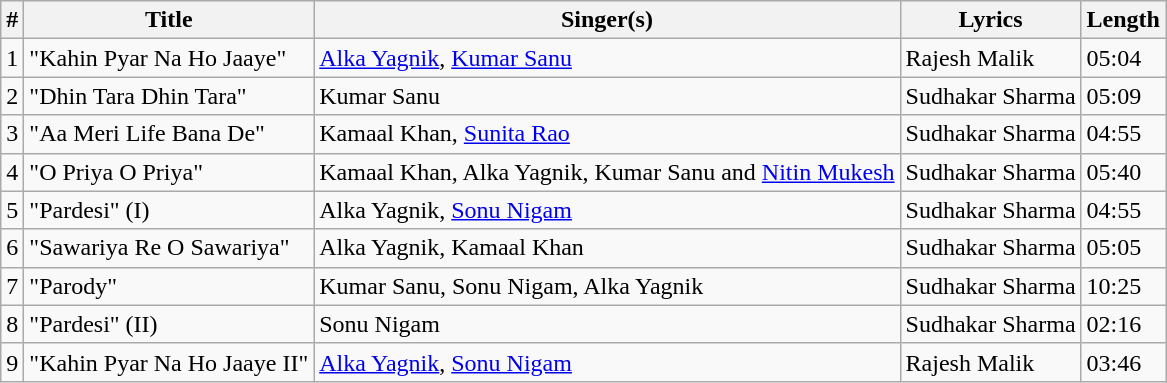<table class="wikitable">
<tr>
<th>#</th>
<th>Title</th>
<th>Singer(s)</th>
<th>Lyrics</th>
<th>Length</th>
</tr>
<tr>
<td>1</td>
<td>"Kahin Pyar Na Ho Jaaye"</td>
<td><a href='#'>Alka Yagnik</a>, <a href='#'>Kumar Sanu</a></td>
<td>Rajesh Malik</td>
<td>05:04</td>
</tr>
<tr>
<td>2</td>
<td>"Dhin Tara Dhin Tara"</td>
<td>Kumar Sanu</td>
<td>Sudhakar Sharma</td>
<td>05:09</td>
</tr>
<tr>
<td>3</td>
<td>"Aa Meri Life Bana De"</td>
<td>Kamaal Khan, <a href='#'>Sunita Rao</a></td>
<td>Sudhakar Sharma</td>
<td>04:55</td>
</tr>
<tr>
<td>4</td>
<td>"O Priya O Priya"</td>
<td>Kamaal Khan, Alka Yagnik, Kumar Sanu and <a href='#'>Nitin Mukesh</a></td>
<td>Sudhakar Sharma</td>
<td>05:40</td>
</tr>
<tr>
<td>5</td>
<td>"Pardesi" (I)</td>
<td>Alka Yagnik, <a href='#'>Sonu Nigam</a></td>
<td>Sudhakar Sharma</td>
<td>04:55</td>
</tr>
<tr>
<td>6</td>
<td>"Sawariya Re O Sawariya"</td>
<td>Alka Yagnik, Kamaal Khan</td>
<td>Sudhakar Sharma</td>
<td>05:05</td>
</tr>
<tr>
<td>7</td>
<td>"Parody"</td>
<td>Kumar Sanu, Sonu Nigam, Alka Yagnik</td>
<td>Sudhakar Sharma</td>
<td>10:25</td>
</tr>
<tr>
<td>8</td>
<td>"Pardesi" (II)</td>
<td>Sonu Nigam</td>
<td>Sudhakar Sharma</td>
<td>02:16</td>
</tr>
<tr>
<td>9</td>
<td>"Kahin Pyar Na Ho Jaaye II"</td>
<td><a href='#'>Alka Yagnik</a>, <a href='#'>Sonu Nigam</a></td>
<td>Rajesh Malik</td>
<td>03:46</td>
</tr>
</table>
